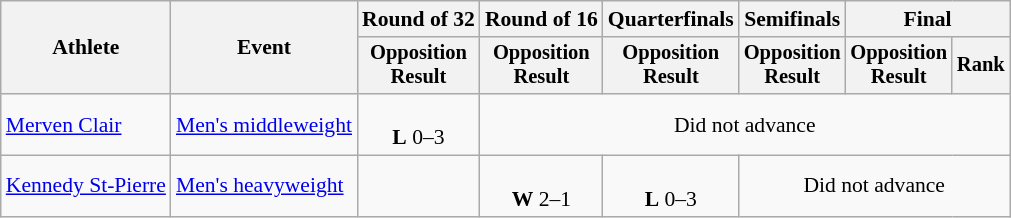<table class="wikitable" style="font-size:90%">
<tr>
<th rowspan="2">Athlete</th>
<th rowspan="2">Event</th>
<th>Round of 32</th>
<th>Round of 16</th>
<th>Quarterfinals</th>
<th>Semifinals</th>
<th colspan=2>Final</th>
</tr>
<tr style="font-size:95%">
<th>Opposition<br>Result</th>
<th>Opposition<br>Result</th>
<th>Opposition<br>Result</th>
<th>Opposition<br>Result</th>
<th>Opposition<br>Result</th>
<th>Rank</th>
</tr>
<tr align=center>
<td align=left><a href='#'>Merven Clair</a></td>
<td align=left><a href='#'>Men's middleweight</a></td>
<td><br><strong>L</strong> 0–3</td>
<td colspan=5>Did not advance</td>
</tr>
<tr align=center>
<td align=left><a href='#'>Kennedy St-Pierre</a></td>
<td align=left><a href='#'>Men's heavyweight</a></td>
<td></td>
<td><br><strong>W</strong> 2–1</td>
<td><br><strong>L</strong> 0–3</td>
<td colspan=3>Did not advance</td>
</tr>
</table>
